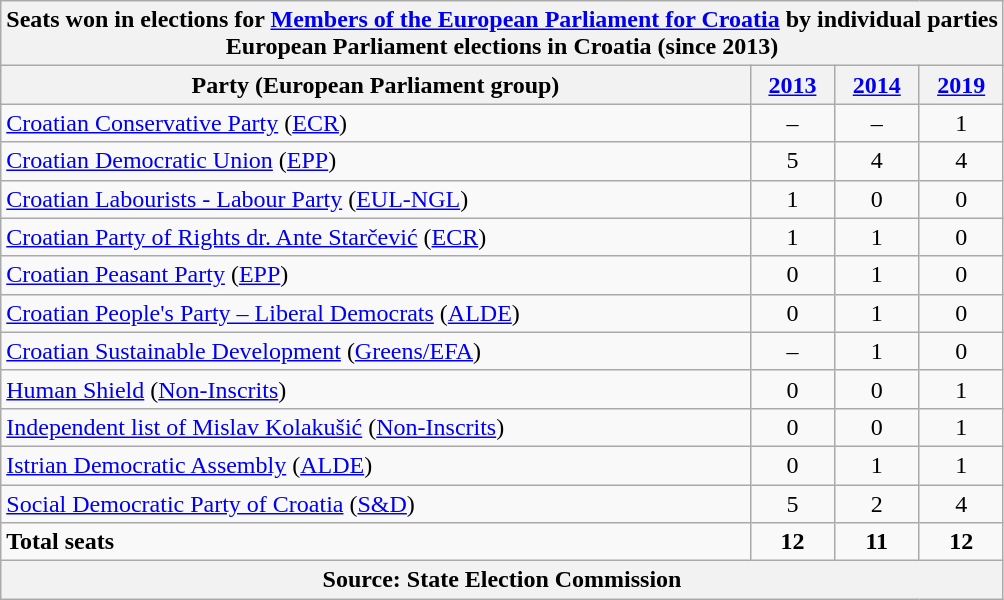<table class="wikitable sortable">
<tr>
<th colspan=4>Seats won in elections for <a href='#'>Members of the European Parliament for Croatia</a> by individual parties<br>European Parliament elections in Croatia (since 2013)</th>
</tr>
<tr>
<th>Party (European Parliament group)</th>
<th><a href='#'>2013</a></th>
<th><a href='#'>2014</a></th>
<th><a href='#'>2019</a></th>
</tr>
<tr align=center>
<td align=left><a href='#'>Croatian Conservative Party</a> (<a href='#'>ECR</a>)</td>
<td>–</td>
<td>–</td>
<td>1</td>
</tr>
<tr align=center>
<td align=left><a href='#'>Croatian Democratic Union</a> (<a href='#'>EPP</a>)</td>
<td>5</td>
<td>4</td>
<td>4</td>
</tr>
<tr align=center>
<td align=left><a href='#'>Croatian Labourists - Labour Party</a> (<a href='#'>EUL-NGL</a>)</td>
<td>1</td>
<td>0</td>
<td>0</td>
</tr>
<tr align=center>
<td align=left><a href='#'>Croatian Party of Rights dr. Ante Starčević</a> (<a href='#'>ECR</a>)</td>
<td>1</td>
<td>1</td>
<td>0</td>
</tr>
<tr align=center>
<td align=left><a href='#'>Croatian Peasant Party</a> (<a href='#'>EPP</a>)</td>
<td>0</td>
<td>1</td>
<td>0</td>
</tr>
<tr align=center>
<td align=left><a href='#'>Croatian People's Party – Liberal Democrats</a> (<a href='#'>ALDE</a>)</td>
<td>0</td>
<td>1</td>
<td>0</td>
</tr>
<tr align=center>
<td align=left><a href='#'>Croatian Sustainable Development</a> (<a href='#'>Greens/EFA</a>)</td>
<td>–</td>
<td>1</td>
<td>0</td>
</tr>
<tr align=center>
<td align=left><a href='#'>Human Shield</a> (<a href='#'>Non-Inscrits</a>)</td>
<td>0</td>
<td>0</td>
<td>1</td>
</tr>
<tr align=center>
<td align=left><a href='#'>Independent list of Mislav Kolakušić</a> (<a href='#'>Non-Inscrits</a>)</td>
<td>0</td>
<td>0</td>
<td>1</td>
</tr>
<tr align=center>
<td align=left><a href='#'>Istrian Democratic Assembly</a> (<a href='#'>ALDE</a>)</td>
<td>0</td>
<td>1</td>
<td>1</td>
</tr>
<tr align=center>
<td align=left><a href='#'>Social Democratic Party of Croatia</a> (<a href='#'>S&D</a>)</td>
<td>5</td>
<td>2</td>
<td>4</td>
</tr>
<tr align=center>
<td align=left><strong>Total seats</strong></td>
<td><strong>12</strong></td>
<td><strong>11</strong></td>
<td><strong>12</strong></td>
</tr>
<tr>
<th colspan=8>Source: State Election Commission</th>
</tr>
</table>
